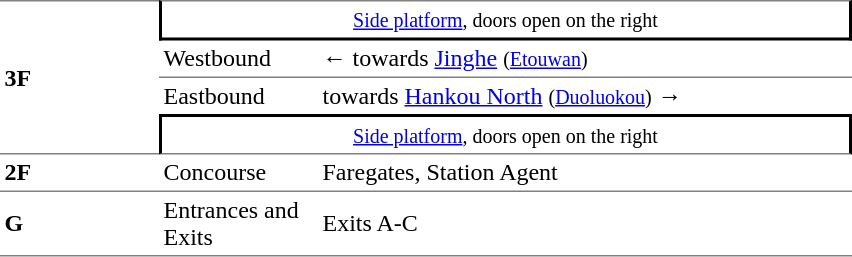<table cellspacing=0 cellpadding=3>
<tr>
<td style="border-bottom:solid 1px gray;border-top:solid 1px gray;" rowspan=4 width=100><strong>3F</strong></td>
<td style="border-right:solid 2px black;border-left:solid 2px black;border-top:solid 1px gray;border-bottom:solid 2px black;text-align:center;" colspan=2><small><a href='#'>Side platform</a>, doors open on the right</small></td>
</tr>
<tr>
<td style="border-top:solid 0px gray;" width=100>Westbound</td>
<td style="border-top:solid 0px gray;" width=350>←  towards <a href='#'>Jinghe</a> <small>(<a href='#'>Etouwan</a>)</small></td>
</tr>
<tr>
<td style="border-top:solid 1px gray;border-bottom:solid 0px gray;">Eastbound</td>
<td style="border-top:solid 1px gray;border-bottom:solid 0px gray;">  towards <a href='#'>Hankou North</a> <small>(<a href='#'>Duoluokou</a>)</small> →</td>
</tr>
<tr>
<td style="border-right:solid 2px black;border-left:solid 2px black;border-top:solid 2px black;border-bottom:solid 1px gray;text-align:center;" colspan=2><small><a href='#'>Side platform</a>, doors open on the right</small></td>
</tr>
<tr>
<td style="border-bottom:solid 1px gray;"><strong>2F</strong></td>
<td style="border-bottom:solid 1px gray;">Concourse</td>
<td style="border-bottom:solid 1px gray;">Faregates, Station Agent</td>
</tr>
<tr>
<td style="border-bottom:solid 1px gray;"><strong>G</strong></td>
<td style="border-bottom:solid 1px gray;">Entrances and Exits</td>
<td style="border-bottom:solid 1px gray;">Exits A-C</td>
</tr>
</table>
